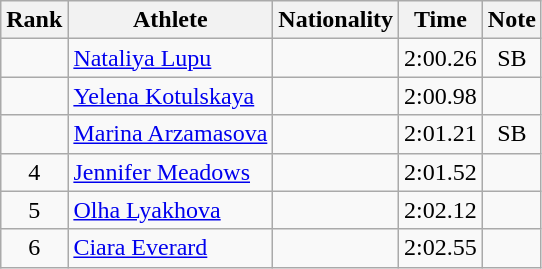<table class="wikitable sortable" style="text-align:center">
<tr>
<th>Rank</th>
<th>Athlete</th>
<th>Nationality</th>
<th>Time</th>
<th>Note</th>
</tr>
<tr>
<td></td>
<td align=left><a href='#'>Nataliya Lupu</a></td>
<td align=left></td>
<td>2:00.26</td>
<td>SB</td>
</tr>
<tr>
<td></td>
<td align=left><a href='#'>Yelena Kotulskaya</a></td>
<td align=left></td>
<td>2:00.98</td>
<td></td>
</tr>
<tr>
<td></td>
<td align=left><a href='#'>Marina Arzamasova</a></td>
<td align=left></td>
<td>2:01.21</td>
<td>SB</td>
</tr>
<tr>
<td>4</td>
<td align=left><a href='#'>Jennifer Meadows</a></td>
<td align=left></td>
<td>2:01.52</td>
<td></td>
</tr>
<tr>
<td>5</td>
<td align=left><a href='#'>Olha Lyakhova</a></td>
<td align=left></td>
<td>2:02.12</td>
<td></td>
</tr>
<tr>
<td>6</td>
<td align=left><a href='#'>Ciara Everard</a></td>
<td align=left></td>
<td>2:02.55</td>
<td></td>
</tr>
</table>
